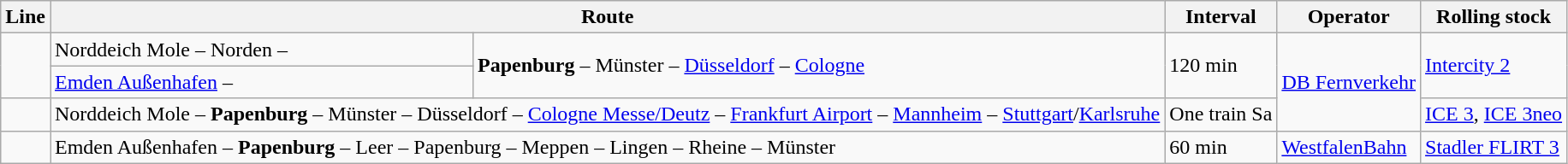<table class="wikitable">
<tr>
<th>Line</th>
<th colspan="3">Route</th>
<th>Interval</th>
<th>Operator</th>
<th>Rolling stock</th>
</tr>
<tr>
<td rowspan="2"></td>
<td>Norddeich Mole – Norden –</td>
<td colspan="2" rowspan="2"><strong>Papenburg</strong> – Münster – <a href='#'>Düsseldorf</a> – <a href='#'>Cologne</a></td>
<td rowspan="2">120 min</td>
<td rowspan="3"><a href='#'>DB Fernverkehr</a></td>
<td rowspan="2"><a href='#'>Intercity 2</a></td>
</tr>
<tr>
<td><a href='#'>Emden Außenhafen</a> –</td>
</tr>
<tr>
<td></td>
<td colspan="3">Norddeich Mole – <strong>Papenburg</strong> – Münster – Düsseldorf – <a href='#'>Cologne Messe/Deutz</a> – <a href='#'>Frankfurt Airport</a> – <a href='#'>Mannheim</a> – <a href='#'>Stuttgart</a>/<a href='#'>Karlsruhe</a></td>
<td>One train Sa</td>
<td><a href='#'>ICE 3</a>, <a href='#'>ICE 3neo</a></td>
</tr>
<tr>
<td></td>
<td colspan="3">Emden Außenhafen – <strong>Papenburg</strong> – Leer – Papenburg – Meppen – Lingen – Rheine – Münster</td>
<td>60 min</td>
<td><a href='#'>WestfalenBahn</a></td>
<td><a href='#'>Stadler FLIRT 3</a></td>
</tr>
</table>
